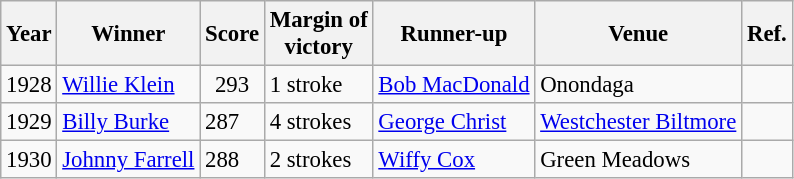<table class="wikitable" style="font-size:95%">
<tr>
<th>Year</th>
<th>Winner</th>
<th>Score</th>
<th>Margin of<br>victory</th>
<th>Runner-up</th>
<th>Venue</th>
<th>Ref.</th>
</tr>
<tr>
<td align="center">1928</td>
<td> <a href='#'>Willie Klein</a></td>
<td align="center">293</td>
<td>1 stroke</td>
<td> <a href='#'>Bob MacDonald</a></td>
<td>Onondaga</td>
<td></td>
</tr>
<tr>
<td>1929</td>
<td> <a href='#'>Billy Burke</a></td>
<td>287</td>
<td>4 strokes</td>
<td> <a href='#'>George Christ</a></td>
<td><a href='#'>Westchester Biltmore</a></td>
<td></td>
</tr>
<tr>
<td>1930</td>
<td> <a href='#'>Johnny Farrell</a></td>
<td>288</td>
<td>2 strokes</td>
<td> <a href='#'>Wiffy Cox</a></td>
<td>Green Meadows</td>
<td></td>
</tr>
</table>
